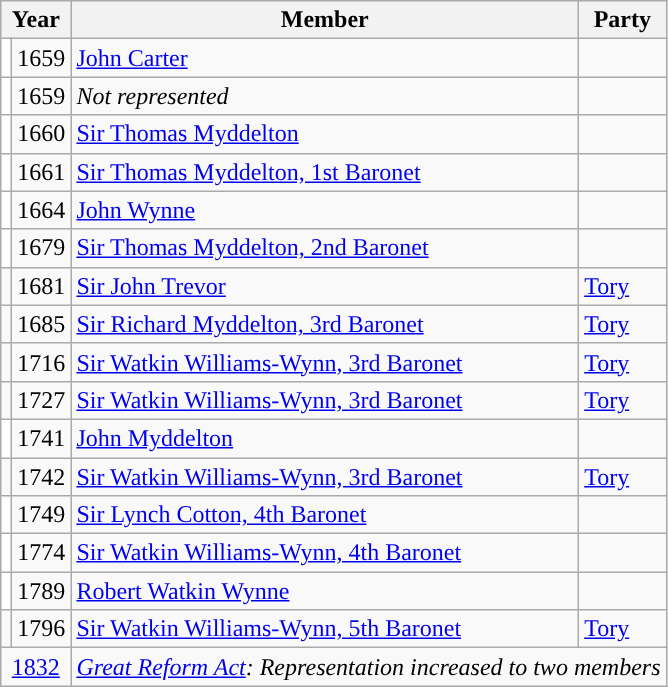<table class="wikitable">
<tr>
<th colspan="2">Year</th>
<th>Member</th>
<th>Party</th>
</tr>
<tr>
<td style="color:inherit;background-color: white"></td>
<td>1659</td>
<td><a href='#'>John Carter</a></td>
<td></td>
</tr>
<tr>
<td style="color:inherit;background-color: white"></td>
<td>1659</td>
<td><em>Not represented</em></td>
<td></td>
</tr>
<tr>
<td style="color:inherit;background-color: white"></td>
<td>1660</td>
<td><a href='#'>Sir Thomas Myddelton</a></td>
<td></td>
</tr>
<tr>
<td style="color:inherit;background-color: white"></td>
<td>1661</td>
<td><a href='#'>Sir Thomas Myddelton, 1st Baronet</a></td>
<td></td>
</tr>
<tr>
<td style="color:inherit;background-color: white"></td>
<td>1664</td>
<td><a href='#'>John Wynne</a>	 </td>
<td></td>
</tr>
<tr>
<td style="color:inherit;background-color: white"></td>
<td>1679</td>
<td><a href='#'>Sir Thomas Myddelton, 2nd Baronet</a>	 </td>
<td></td>
</tr>
<tr>
<td style="color:inherit;background-color: "></td>
<td>1681</td>
<td><a href='#'>Sir John Trevor</a>	 </td>
<td><a href='#'>Tory</a></td>
</tr>
<tr>
<td style="color:inherit;background-color: "></td>
<td>1685</td>
<td><a href='#'>Sir Richard Myddelton, 3rd Baronet</a>	 </td>
<td><a href='#'>Tory</a></td>
</tr>
<tr>
<td style="color:inherit;background-color: "></td>
<td>1716</td>
<td><a href='#'>Sir Watkin Williams-Wynn, 3rd Baronet</a>	 </td>
<td><a href='#'>Tory</a></td>
</tr>
<tr>
<td style="color:inherit;background-color: "></td>
<td>1727</td>
<td><a href='#'>Sir Watkin Williams-Wynn, 3rd Baronet</a>	 </td>
<td><a href='#'>Tory</a></td>
</tr>
<tr>
<td style="color:inherit;background-color: white"></td>
<td>1741</td>
<td><a href='#'>John Myddelton</a>	 </td>
<td></td>
</tr>
<tr>
<td style="color:inherit;background-color: "></td>
<td>1742</td>
<td><a href='#'>Sir Watkin Williams-Wynn, 3rd Baronet</a>	 </td>
<td><a href='#'>Tory</a></td>
</tr>
<tr>
<td style="color:inherit;background-color: white"></td>
<td>1749</td>
<td><a href='#'>Sir Lynch Cotton, 4th Baronet</a>	 </td>
<td></td>
</tr>
<tr>
<td style="color:inherit;background-color: white"></td>
<td>1774</td>
<td><a href='#'>Sir Watkin Williams-Wynn, 4th Baronet</a>	 </td>
<td></td>
</tr>
<tr>
<td style="color:inherit;background-color: white"></td>
<td>1789</td>
<td><a href='#'>Robert Watkin Wynne</a>	 </td>
<td></td>
</tr>
<tr>
<td style="color:inherit;background-color: "></td>
<td>1796</td>
<td><a href='#'>Sir Watkin Williams-Wynn, 5th Baronet</a></td>
<td><a href='#'>Tory</a></td>
</tr>
<tr>
<td colspan="2" align="center"><a href='#'>1832</a></td>
<td colspan="2"><em><a href='#'>Great Reform Act</a>: Representation increased to two members</em></td>
</tr>
</table>
